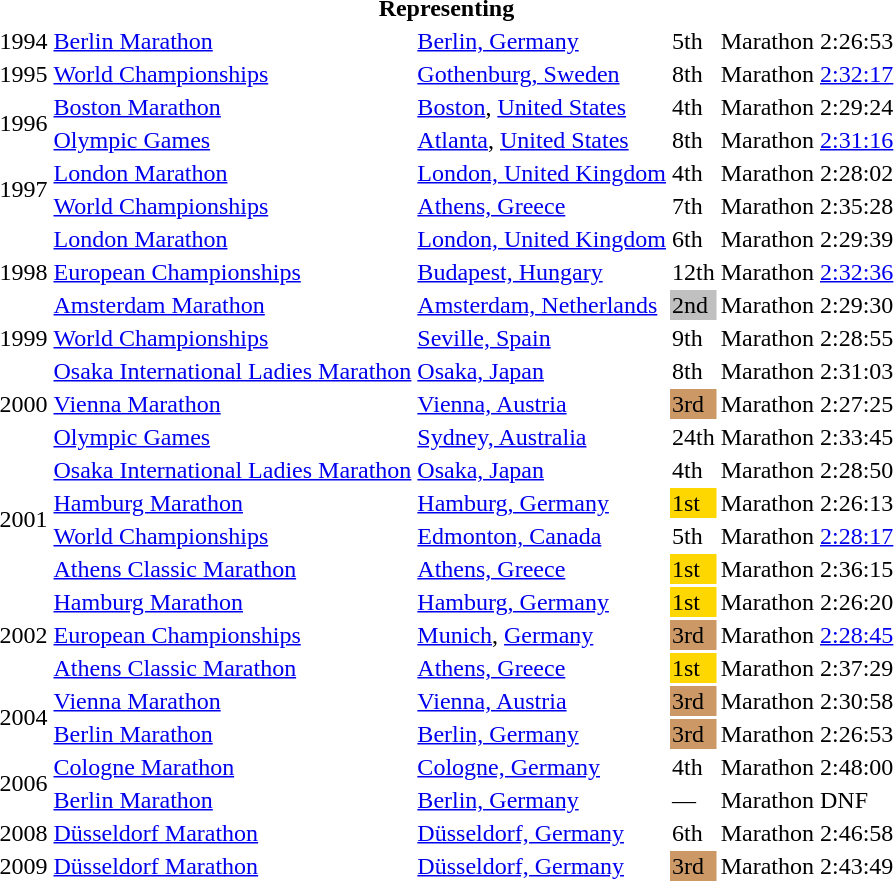<table>
<tr>
<th colspan="6">Representing </th>
</tr>
<tr>
<td>1994</td>
<td><a href='#'>Berlin Marathon</a></td>
<td><a href='#'>Berlin, Germany</a></td>
<td>5th</td>
<td>Marathon</td>
<td>2:26:53</td>
</tr>
<tr>
<td>1995</td>
<td><a href='#'>World Championships</a></td>
<td><a href='#'>Gothenburg, Sweden</a></td>
<td>8th</td>
<td>Marathon</td>
<td><a href='#'>2:32:17</a></td>
</tr>
<tr>
<td rowspan=2>1996</td>
<td><a href='#'>Boston Marathon</a></td>
<td><a href='#'>Boston</a>, <a href='#'>United States</a></td>
<td>4th</td>
<td>Marathon</td>
<td>2:29:24</td>
</tr>
<tr>
<td><a href='#'>Olympic Games</a></td>
<td><a href='#'>Atlanta</a>, <a href='#'>United States</a></td>
<td>8th</td>
<td>Marathon</td>
<td><a href='#'>2:31:16</a></td>
</tr>
<tr>
<td rowspan=2>1997</td>
<td><a href='#'>London Marathon</a></td>
<td><a href='#'>London, United Kingdom</a></td>
<td>4th</td>
<td>Marathon</td>
<td>2:28:02</td>
</tr>
<tr>
<td><a href='#'>World Championships</a></td>
<td><a href='#'>Athens, Greece</a></td>
<td>7th</td>
<td>Marathon</td>
<td>2:35:28</td>
</tr>
<tr>
<td rowspan=3>1998</td>
<td><a href='#'>London Marathon</a></td>
<td><a href='#'>London, United Kingdom</a></td>
<td>6th</td>
<td>Marathon</td>
<td>2:29:39</td>
</tr>
<tr>
<td><a href='#'>European Championships</a></td>
<td><a href='#'>Budapest, Hungary</a></td>
<td>12th</td>
<td>Marathon</td>
<td><a href='#'>2:32:36</a></td>
</tr>
<tr>
<td><a href='#'>Amsterdam Marathon</a></td>
<td><a href='#'>Amsterdam, Netherlands</a></td>
<td bgcolor="silver">2nd</td>
<td>Marathon</td>
<td>2:29:30</td>
</tr>
<tr>
<td>1999</td>
<td><a href='#'>World Championships</a></td>
<td><a href='#'>Seville, Spain</a></td>
<td>9th</td>
<td>Marathon</td>
<td>2:28:55</td>
</tr>
<tr>
<td rowspan=3>2000</td>
<td><a href='#'>Osaka International Ladies Marathon</a></td>
<td><a href='#'>Osaka, Japan</a></td>
<td>8th</td>
<td>Marathon</td>
<td>2:31:03</td>
</tr>
<tr>
<td><a href='#'>Vienna Marathon</a></td>
<td><a href='#'>Vienna, Austria</a></td>
<td bgcolor="cc9966">3rd</td>
<td>Marathon</td>
<td>2:27:25</td>
</tr>
<tr>
<td><a href='#'>Olympic Games</a></td>
<td><a href='#'>Sydney, Australia</a></td>
<td>24th</td>
<td>Marathon</td>
<td>2:33:45</td>
</tr>
<tr>
<td rowspan=4>2001</td>
<td><a href='#'>Osaka International Ladies Marathon</a></td>
<td><a href='#'>Osaka, Japan</a></td>
<td>4th</td>
<td>Marathon</td>
<td>2:28:50</td>
</tr>
<tr>
<td><a href='#'>Hamburg Marathon</a></td>
<td><a href='#'>Hamburg, Germany</a></td>
<td bgcolor="gold">1st</td>
<td>Marathon</td>
<td>2:26:13</td>
</tr>
<tr>
<td><a href='#'>World Championships</a></td>
<td><a href='#'>Edmonton, Canada</a></td>
<td>5th</td>
<td>Marathon</td>
<td><a href='#'>2:28:17</a></td>
</tr>
<tr>
<td><a href='#'>Athens Classic Marathon</a></td>
<td><a href='#'>Athens, Greece</a></td>
<td bgcolor="gold">1st</td>
<td>Marathon</td>
<td>2:36:15</td>
</tr>
<tr>
<td rowspan=3>2002</td>
<td><a href='#'>Hamburg Marathon</a></td>
<td><a href='#'>Hamburg, Germany</a></td>
<td bgcolor="gold">1st</td>
<td>Marathon</td>
<td>2:26:20</td>
</tr>
<tr>
<td><a href='#'>European Championships</a></td>
<td><a href='#'>Munich</a>, <a href='#'>Germany</a></td>
<td bgcolor="cc9966">3rd</td>
<td>Marathon</td>
<td><a href='#'>2:28:45</a></td>
</tr>
<tr>
<td><a href='#'>Athens Classic Marathon</a></td>
<td><a href='#'>Athens, Greece</a></td>
<td bgcolor="gold">1st</td>
<td>Marathon</td>
<td>2:37:29</td>
</tr>
<tr>
<td rowspan=2>2004</td>
<td><a href='#'>Vienna Marathon</a></td>
<td><a href='#'>Vienna, Austria</a></td>
<td bgcolor="cc9966">3rd</td>
<td>Marathon</td>
<td>2:30:58</td>
</tr>
<tr>
<td><a href='#'>Berlin Marathon</a></td>
<td><a href='#'>Berlin, Germany</a></td>
<td bgcolor="cc9966">3rd</td>
<td>Marathon</td>
<td>2:26:53</td>
</tr>
<tr>
<td rowspan=2>2006</td>
<td><a href='#'>Cologne Marathon</a></td>
<td><a href='#'>Cologne, Germany</a></td>
<td>4th</td>
<td>Marathon</td>
<td>2:48:00</td>
</tr>
<tr>
<td><a href='#'>Berlin Marathon</a></td>
<td><a href='#'>Berlin, Germany</a></td>
<td>—</td>
<td>Marathon</td>
<td>DNF</td>
</tr>
<tr>
<td>2008</td>
<td><a href='#'>Düsseldorf Marathon</a></td>
<td><a href='#'>Düsseldorf, Germany</a></td>
<td>6th</td>
<td>Marathon</td>
<td>2:46:58</td>
</tr>
<tr>
<td>2009</td>
<td><a href='#'>Düsseldorf Marathon</a></td>
<td><a href='#'>Düsseldorf, Germany</a></td>
<td bgcolor="cc9966">3rd</td>
<td>Marathon</td>
<td>2:43:49</td>
</tr>
</table>
